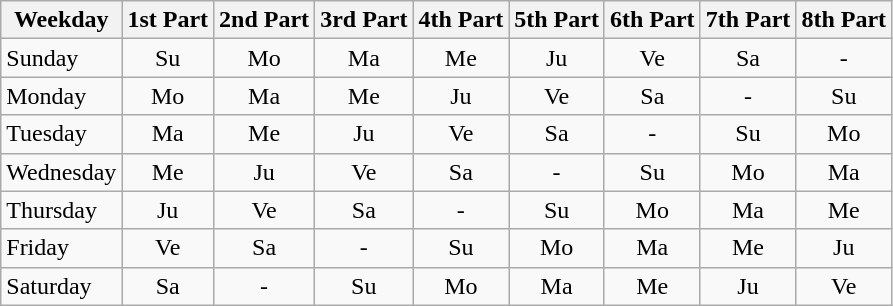<table class="wikitable" style="text-align:center;">
<tr>
<th>Weekday</th>
<th>1st Part</th>
<th>2nd Part</th>
<th>3rd Part</th>
<th>4th Part</th>
<th>5th Part</th>
<th>6th Part</th>
<th>7th Part</th>
<th>8th Part</th>
</tr>
<tr>
<td style="text-align:left">Sunday</td>
<td>Su</td>
<td>Mo</td>
<td>Ma</td>
<td>Me</td>
<td>Ju</td>
<td>Ve</td>
<td>Sa</td>
<td>-</td>
</tr>
<tr>
<td style="text-align:left;">Monday</td>
<td>Mo</td>
<td>Ma</td>
<td>Me</td>
<td>Ju</td>
<td>Ve</td>
<td>Sa</td>
<td>-</td>
<td>Su</td>
</tr>
<tr>
<td style="text-align:left;">Tuesday</td>
<td>Ma</td>
<td>Me</td>
<td>Ju</td>
<td>Ve</td>
<td>Sa</td>
<td>-</td>
<td>Su</td>
<td>Mo</td>
</tr>
<tr>
<td style="text-align:left;">Wednesday</td>
<td>Me</td>
<td>Ju</td>
<td>Ve</td>
<td>Sa</td>
<td>-</td>
<td>Su</td>
<td>Mo</td>
<td>Ma</td>
</tr>
<tr>
<td style="text-align:left;">Thursday</td>
<td>Ju</td>
<td>Ve</td>
<td>Sa</td>
<td>-</td>
<td>Su</td>
<td>Mo</td>
<td>Ma</td>
<td>Me</td>
</tr>
<tr>
<td style="text-align:left;">Friday</td>
<td>Ve</td>
<td>Sa</td>
<td>-</td>
<td>Su</td>
<td>Mo</td>
<td>Ma</td>
<td>Me</td>
<td>Ju</td>
</tr>
<tr>
<td style="text-align:left;">Saturday</td>
<td>Sa</td>
<td>-</td>
<td>Su</td>
<td>Mo</td>
<td>Ma</td>
<td>Me</td>
<td>Ju</td>
<td>Ve</td>
</tr>
</table>
